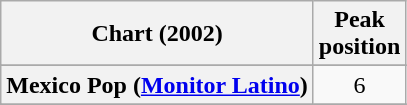<table class="wikitable sortable plainrowheaders">
<tr>
<th>Chart (2002)</th>
<th>Peak<br>position</th>
</tr>
<tr>
</tr>
<tr>
<th scope="row">Mexico Pop (<a href='#'>Monitor Latino</a>)</th>
<td align="center">6</td>
</tr>
<tr>
</tr>
<tr>
</tr>
<tr>
</tr>
</table>
